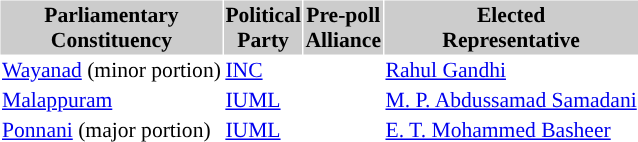<table class="toccolours" align="left" cellspacing="1" cellpadding="1" style="margin-right: .5em; margin-top: .4em; font-size: 90%">
<tr bgcolor="#cccccc" valign="top">
<th>Parliamentary <br>Constituency</th>
<th>Political <br>Party</th>
<th>Pre-poll <br>Alliance</th>
<th>Elected <br> Representative</th>
</tr>
<tr>
<td><a href='#'>Wayanad</a> (minor portion)</td>
<td style="background-color:"><a href='#'><span>INC</span></a></td>
<td></td>
<td><a href='#'>Rahul Gandhi</a></td>
</tr>
<tr>
<td><a href='#'>Malappuram</a></td>
<td style="background-color:"><a href='#'><span>IUML</span></a></td>
<td></td>
<td><a href='#'>M. P. Abdussamad Samadani</a></td>
</tr>
<tr>
<td><a href='#'>Ponnani</a> (major portion)</td>
<td style="background-color:"><a href='#'><span>IUML</span></a></td>
<td></td>
<td><a href='#'>E. T. Mohammed Basheer</a></td>
</tr>
</table>
